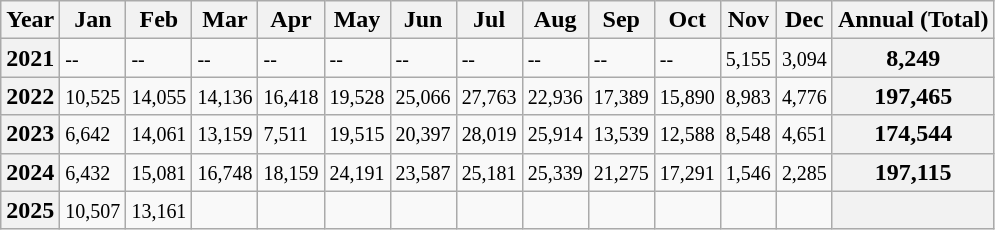<table class="wikitable">
<tr>
<th>Year</th>
<th>Jan</th>
<th>Feb</th>
<th>Mar</th>
<th>Apr</th>
<th>May</th>
<th>Jun</th>
<th>Jul</th>
<th>Aug</th>
<th>Sep</th>
<th>Oct</th>
<th>Nov</th>
<th>Dec</th>
<th>Annual (Total)</th>
</tr>
<tr>
<th>2021</th>
<td><small>--</small></td>
<td><small>--</small></td>
<td><small>--</small></td>
<td><small>--</small></td>
<td><small>--</small></td>
<td><small>--</small></td>
<td><small>--</small></td>
<td><small>--</small></td>
<td><small>--</small></td>
<td><small>--</small></td>
<td><small>5,155</small></td>
<td><small>3,094</small></td>
<th>8,249</th>
</tr>
<tr>
<th>2022</th>
<td><small>10,525</small></td>
<td><small>14,055</small></td>
<td><small>14,136</small></td>
<td><small>16,418</small></td>
<td><small>19,528</small></td>
<td><small>25,066</small></td>
<td><small>27,763</small></td>
<td><small>22,936</small></td>
<td><small>17,389</small></td>
<td><small>15,890</small></td>
<td><small>8,983</small></td>
<td><small>4,776</small></td>
<th>197,465</th>
</tr>
<tr>
<th>2023</th>
<td><small>6,642</small></td>
<td><small>14,061</small></td>
<td><small>13,159</small></td>
<td><small>7,511</small></td>
<td><small>19,515</small></td>
<td><small>20,397</small></td>
<td><small>28,019</small></td>
<td><small>25,914</small></td>
<td><small>13,539</small></td>
<td><small>12,588</small></td>
<td><small>8,548</small></td>
<td><small>4,651</small></td>
<th>174,544</th>
</tr>
<tr>
<th>2024</th>
<td><small>6,432</small></td>
<td><small>15,081</small></td>
<td><small>16,748</small></td>
<td><small>18,159</small></td>
<td><small>24,191</small></td>
<td><small>23,587</small></td>
<td><small>25,181</small></td>
<td><small>25,339</small></td>
<td><small>21,275</small></td>
<td><small>17,291</small></td>
<td><small>1,546</small></td>
<td><small>2,285</small></td>
<th>197,115</th>
</tr>
<tr>
<th>2025</th>
<td><small>10,507</small></td>
<td><small>13,161</small></td>
<td></td>
<td></td>
<td></td>
<td></td>
<td></td>
<td></td>
<td></td>
<td></td>
<td></td>
<td></td>
<th></th>
</tr>
</table>
